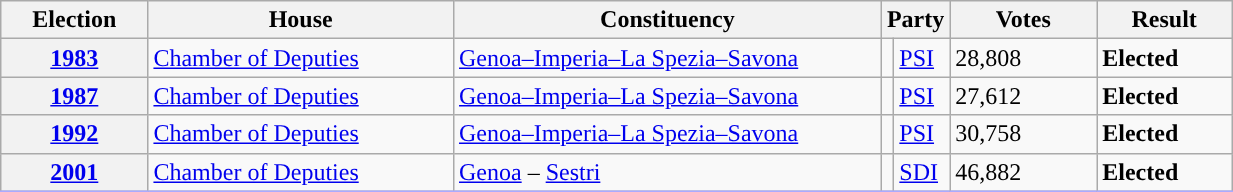<table class=wikitable style="width:65%; border:1px #AAAAFF solid">
<tr>
<th width=12%>Election</th>
<th width=25%>House</th>
<th width=35%>Constituency</th>
<th width=5% colspan="2">Party</th>
<th width=12%>Votes</th>
<th width=12%>Result</th>
</tr>
<tr>
<th><a href='#'>1983</a></th>
<td><a href='#'>Chamber of Deputies</a></td>
<td><a href='#'>Genoa–Imperia–La Spezia–Savona</a></td>
<td></td>
<td><a href='#'>PSI</a></td>
<td>28,808</td>
<td> <strong>Elected</strong></td>
</tr>
<tr>
<th><a href='#'>1987</a></th>
<td><a href='#'>Chamber of Deputies</a></td>
<td><a href='#'>Genoa–Imperia–La Spezia–Savona</a></td>
<td></td>
<td><a href='#'>PSI</a></td>
<td>27,612</td>
<td> <strong>Elected</strong></td>
</tr>
<tr>
<th><a href='#'>1992</a></th>
<td><a href='#'>Chamber of Deputies</a></td>
<td><a href='#'>Genoa–Imperia–La Spezia–Savona</a></td>
<td></td>
<td><a href='#'>PSI</a></td>
<td>30,758</td>
<td> <strong>Elected</strong></td>
</tr>
<tr>
<th><a href='#'>2001</a></th>
<td><a href='#'>Chamber of Deputies</a></td>
<td><a href='#'>Genoa</a> – <a href='#'>Sestri</a></td>
<td></td>
<td><a href='#'>SDI</a></td>
<td>46,882</td>
<td> <strong>Elected</strong></td>
</tr>
<tr>
</tr>
</table>
